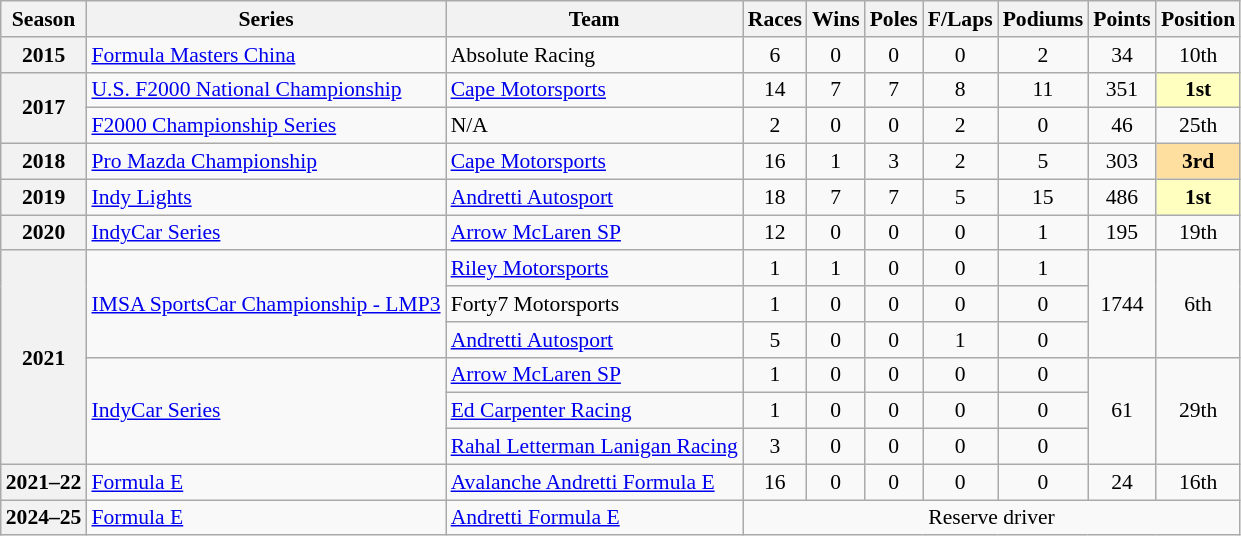<table class="wikitable" style="font-size: 90%; text-align:center">
<tr>
<th>Season</th>
<th>Series</th>
<th>Team</th>
<th>Races</th>
<th>Wins</th>
<th>Poles</th>
<th>F/Laps</th>
<th>Podiums</th>
<th>Points</th>
<th>Position</th>
</tr>
<tr>
<th>2015</th>
<td align=left><a href='#'>Formula Masters China</a></td>
<td align=left>Absolute Racing</td>
<td>6</td>
<td>0</td>
<td>0</td>
<td>0</td>
<td>2</td>
<td>34</td>
<td>10th</td>
</tr>
<tr>
<th rowspan="2">2017</th>
<td align=left><a href='#'>U.S. F2000 National Championship</a></td>
<td align=left><a href='#'>Cape Motorsports</a></td>
<td>14</td>
<td>7</td>
<td>7</td>
<td>8</td>
<td>11</td>
<td>351</td>
<td style="background:#FFFFBF;"><strong>1st</strong></td>
</tr>
<tr>
<td align=left><a href='#'>F2000 Championship Series</a></td>
<td align=left>N/A</td>
<td>2</td>
<td>0</td>
<td>0</td>
<td>2</td>
<td>0</td>
<td>46</td>
<td>25th</td>
</tr>
<tr>
<th>2018</th>
<td align=left><a href='#'>Pro Mazda Championship</a></td>
<td align=left><a href='#'>Cape Motorsports</a></td>
<td>16</td>
<td>1</td>
<td>3</td>
<td>2</td>
<td>5</td>
<td>303</td>
<td style="background:#FFDF9F;"><strong>3rd</strong></td>
</tr>
<tr>
<th>2019</th>
<td align=left><a href='#'>Indy Lights</a></td>
<td align=left><a href='#'>Andretti Autosport</a></td>
<td>18</td>
<td>7</td>
<td>7</td>
<td>5</td>
<td>15</td>
<td>486</td>
<td style="background:#FFFFBF;"><strong>1st</strong></td>
</tr>
<tr>
<th>2020</th>
<td align=left><a href='#'>IndyCar Series</a></td>
<td align=left><a href='#'>Arrow McLaren SP</a></td>
<td>12</td>
<td>0</td>
<td>0</td>
<td>0</td>
<td>1</td>
<td>195</td>
<td>19th</td>
</tr>
<tr>
<th rowspan=6>2021</th>
<td align=left rowspan=3><a href='#'>IMSA SportsCar Championship - LMP3</a></td>
<td align=left><a href='#'>Riley Motorsports</a></td>
<td>1</td>
<td>1</td>
<td>0</td>
<td>0</td>
<td>1</td>
<td rowspan=3>1744</td>
<td rowspan=3>6th</td>
</tr>
<tr>
<td align=left>Forty7 Motorsports</td>
<td>1</td>
<td>0</td>
<td>0</td>
<td>0</td>
<td>0</td>
</tr>
<tr>
<td align=left><a href='#'>Andretti Autosport</a></td>
<td>5</td>
<td>0</td>
<td>0</td>
<td>1</td>
<td>0</td>
</tr>
<tr>
<td rowspan="3" align="left"><a href='#'>IndyCar Series</a></td>
<td align=left><a href='#'>Arrow McLaren SP</a></td>
<td>1</td>
<td>0</td>
<td>0</td>
<td>0</td>
<td>0</td>
<td rowspan="3">61</td>
<td rowspan="3">29th</td>
</tr>
<tr>
<td align=left><a href='#'>Ed Carpenter Racing</a></td>
<td>1</td>
<td>0</td>
<td>0</td>
<td>0</td>
<td>0</td>
</tr>
<tr>
<td align=left><a href='#'>Rahal Letterman Lanigan Racing</a></td>
<td>3</td>
<td>0</td>
<td>0</td>
<td>0</td>
<td>0</td>
</tr>
<tr>
<th>2021–22</th>
<td align=left><a href='#'>Formula E</a></td>
<td align=left><a href='#'>Avalanche Andretti Formula E</a></td>
<td>16</td>
<td>0</td>
<td>0</td>
<td>0</td>
<td>0</td>
<td>24</td>
<td>16th</td>
</tr>
<tr>
<th>2024–25</th>
<td align=left><a href='#'>Formula E</a></td>
<td align=left><a href='#'>Andretti Formula E</a></td>
<td colspan="7">Reserve driver</td>
</tr>
</table>
